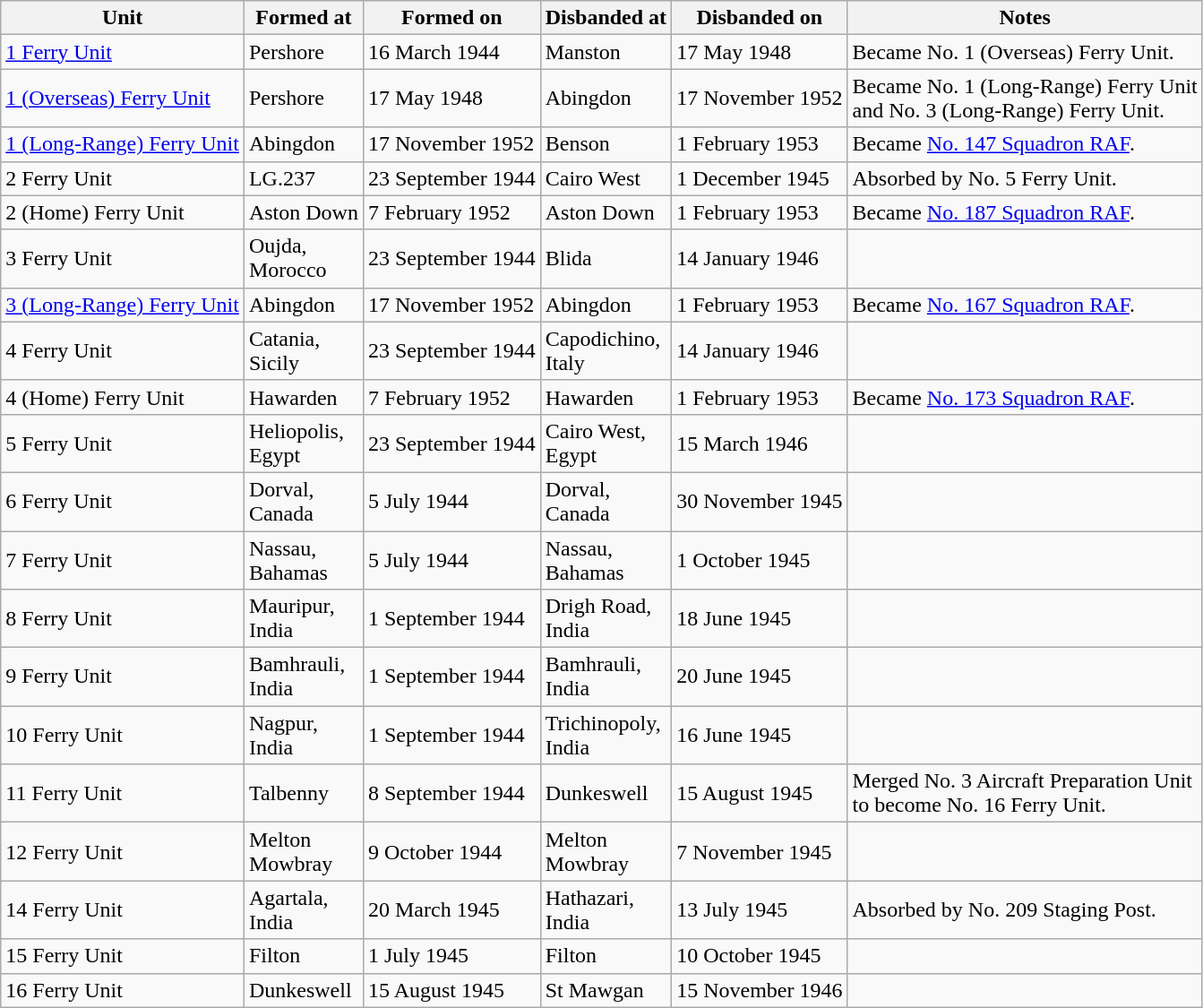<table class="wikitable">
<tr>
<th>Unit</th>
<th>Formed at</th>
<th>Formed on</th>
<th>Disbanded at</th>
<th>Disbanded on</th>
<th>Notes</th>
</tr>
<tr>
<td><a href='#'>1 Ferry Unit</a></td>
<td>Pershore</td>
<td>16 March 1944</td>
<td>Manston</td>
<td>17 May 1948</td>
<td>Became No. 1 (Overseas) Ferry Unit.</td>
</tr>
<tr>
<td><a href='#'>1 (Overseas) Ferry Unit</a></td>
<td>Pershore</td>
<td>17 May 1948</td>
<td>Abingdon</td>
<td>17 November 1952</td>
<td>Became No. 1 (Long-Range) Ferry Unit<br>and No. 3 (Long-Range) Ferry Unit.</td>
</tr>
<tr>
<td><a href='#'>1 (Long-Range) Ferry Unit</a></td>
<td>Abingdon</td>
<td>17 November 1952</td>
<td>Benson</td>
<td>1 February 1953</td>
<td>Became <a href='#'>No. 147 Squadron RAF</a>.</td>
</tr>
<tr>
<td>2 Ferry Unit</td>
<td>LG.237</td>
<td>23 September 1944</td>
<td>Cairo West</td>
<td>1 December 1945</td>
<td>Absorbed by No. 5 Ferry Unit.</td>
</tr>
<tr>
<td>2 (Home) Ferry Unit</td>
<td>Aston Down</td>
<td>7 February 1952</td>
<td>Aston Down</td>
<td>1 February 1953</td>
<td>Became <a href='#'>No. 187 Squadron RAF</a>.</td>
</tr>
<tr>
<td>3 Ferry Unit</td>
<td>Oujda,<br>Morocco</td>
<td>23 September 1944</td>
<td>Blida</td>
<td>14 January 1946</td>
<td></td>
</tr>
<tr>
<td><a href='#'>3 (Long-Range) Ferry Unit</a></td>
<td>Abingdon</td>
<td>17 November 1952</td>
<td>Abingdon</td>
<td>1 February 1953</td>
<td>Became <a href='#'>No. 167 Squadron RAF</a>.</td>
</tr>
<tr>
<td>4 Ferry Unit</td>
<td>Catania,<br>Sicily</td>
<td>23 September 1944</td>
<td>Capodichino,<br>Italy</td>
<td>14 January 1946</td>
<td></td>
</tr>
<tr>
<td>4 (Home) Ferry Unit</td>
<td>Hawarden</td>
<td>7 February 1952</td>
<td>Hawarden</td>
<td>1 February 1953</td>
<td>Became <a href='#'>No. 173 Squadron RAF</a>.</td>
</tr>
<tr>
<td>5 Ferry Unit</td>
<td>Heliopolis,<br>Egypt</td>
<td>23 September 1944</td>
<td>Cairo West,<br>Egypt</td>
<td>15 March 1946</td>
<td></td>
</tr>
<tr>
<td>6 Ferry Unit</td>
<td>Dorval,<br>Canada</td>
<td>5 July 1944</td>
<td>Dorval,<br>Canada</td>
<td>30 November 1945</td>
<td></td>
</tr>
<tr>
<td>7 Ferry Unit</td>
<td>Nassau,<br>Bahamas</td>
<td>5 July 1944</td>
<td>Nassau,<br>Bahamas</td>
<td>1 October 1945</td>
<td></td>
</tr>
<tr>
<td>8 Ferry Unit</td>
<td>Mauripur,<br>India</td>
<td>1 September 1944</td>
<td>Drigh Road,<br>India</td>
<td>18 June 1945</td>
<td></td>
</tr>
<tr>
<td>9 Ferry Unit</td>
<td>Bamhrauli,<br>India</td>
<td>1 September 1944</td>
<td>Bamhrauli,<br>India</td>
<td>20 June 1945</td>
<td></td>
</tr>
<tr>
<td>10 Ferry Unit</td>
<td>Nagpur,<br>India</td>
<td>1 September 1944</td>
<td>Trichinopoly,<br>India</td>
<td>16 June 1945</td>
<td></td>
</tr>
<tr>
<td>11 Ferry Unit</td>
<td>Talbenny</td>
<td>8 September 1944</td>
<td>Dunkeswell</td>
<td>15 August 1945</td>
<td>Merged No. 3 Aircraft Preparation Unit<br>to become No. 16 Ferry Unit.</td>
</tr>
<tr>
<td>12 Ferry Unit</td>
<td>Melton<br>Mowbray</td>
<td>9 October 1944</td>
<td>Melton<br>Mowbray</td>
<td>7 November 1945</td>
<td></td>
</tr>
<tr>
<td>14 Ferry Unit</td>
<td>Agartala,<br>India</td>
<td>20 March 1945</td>
<td>Hathazari,<br>India</td>
<td>13 July 1945</td>
<td>Absorbed by No. 209 Staging Post.</td>
</tr>
<tr>
<td>15 Ferry Unit</td>
<td>Filton</td>
<td>1 July 1945</td>
<td>Filton</td>
<td>10 October 1945</td>
<td></td>
</tr>
<tr>
<td>16 Ferry Unit</td>
<td>Dunkeswell</td>
<td>15 August 1945</td>
<td>St Mawgan</td>
<td>15 November 1946</td>
<td></td>
</tr>
</table>
